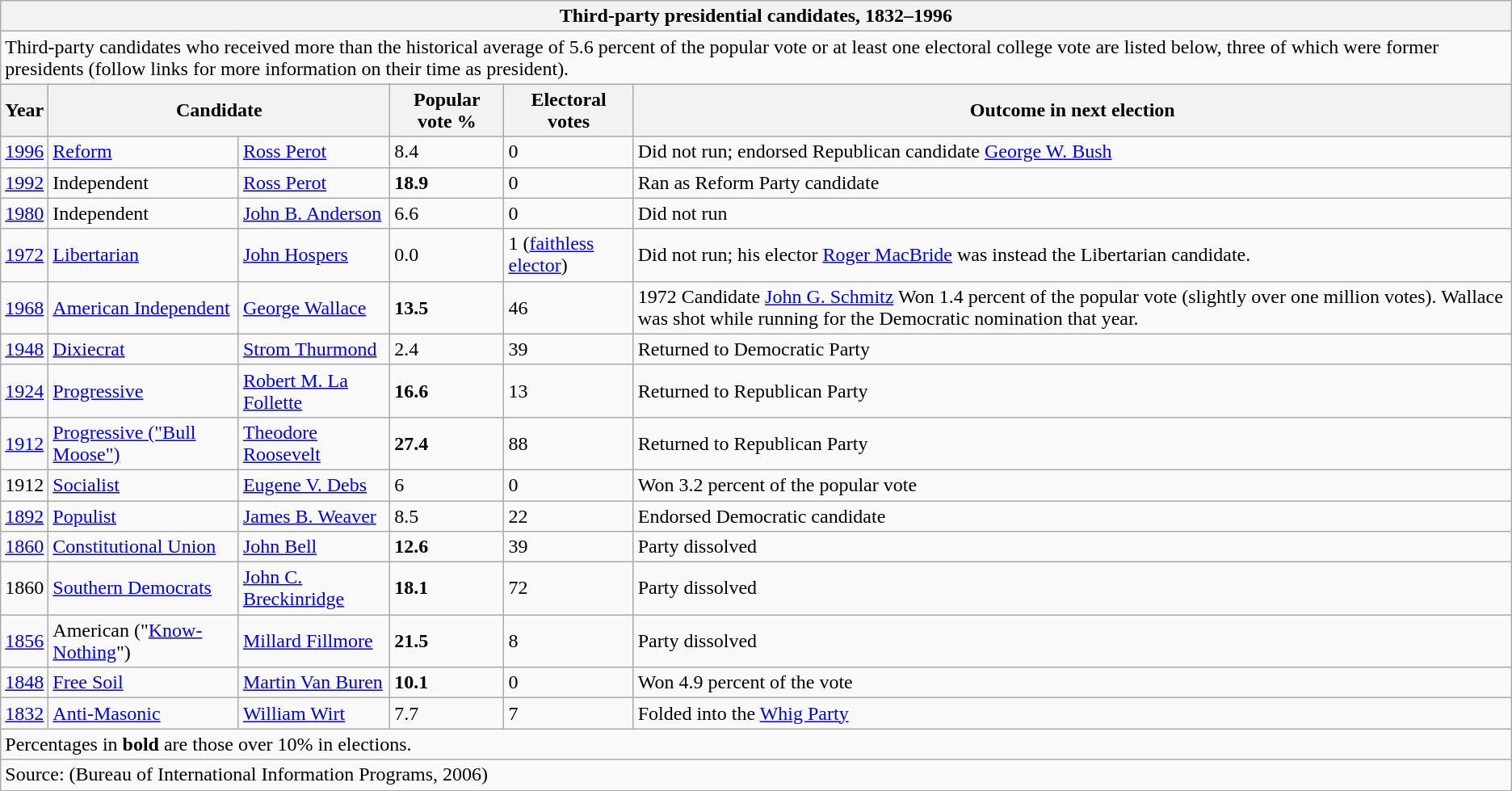<table class="wikitable">
<tr>
<th colspan="6">Third-party presidential candidates, 1832–1996</th>
</tr>
<tr>
<td colspan="6">Third-party candidates who received more than the historical average of 5.6 percent of the popular vote or at least one electoral college vote are listed below, three of which were former presidents (follow links for more information on their time as president).</td>
</tr>
<tr>
<th>Year</th>
<th colspan="2">Candidate</th>
<th>Popular vote %</th>
<th>Electoral votes</th>
<th>Outcome in next election</th>
</tr>
<tr>
<td><a href='#'>1996</a></td>
<td><a href='#'>Reform</a></td>
<td><a href='#'>Ross Perot</a></td>
<td>8.4</td>
<td>0</td>
<td>Did not run; endorsed Republican candidate <a href='#'>George W. Bush</a></td>
</tr>
<tr>
<td><a href='#'>1992</a></td>
<td>Independent</td>
<td><a href='#'>Ross Perot</a></td>
<td><strong>18.9</strong></td>
<td>0</td>
<td>Ran as Reform Party candidate</td>
</tr>
<tr>
<td><a href='#'>1980</a></td>
<td>Independent</td>
<td><a href='#'>John B. Anderson</a></td>
<td>6.6</td>
<td>0</td>
<td>Did not run</td>
</tr>
<tr>
<td><a href='#'>1972</a></td>
<td><a href='#'>Libertarian</a></td>
<td><a href='#'>John Hospers</a></td>
<td>0.0</td>
<td>1 (<a href='#'>faithless elector</a>)</td>
<td>Did not run; his elector <a href='#'>Roger MacBride</a> was instead the Libertarian candidate.</td>
</tr>
<tr>
<td><a href='#'>1968</a></td>
<td><a href='#'>American Independent</a></td>
<td><a href='#'>George Wallace</a></td>
<td><strong>13.5</strong></td>
<td>46</td>
<td>1972 Candidate <a href='#'>John G. Schmitz</a> Won 1.4 percent of the popular vote (slightly over one million votes). Wallace was shot while running for the Democratic nomination that year.</td>
</tr>
<tr>
<td><a href='#'>1948</a></td>
<td><a href='#'>Dixiecrat</a></td>
<td><a href='#'>Strom Thurmond</a></td>
<td>2.4</td>
<td>39</td>
<td>Returned to Democratic Party</td>
</tr>
<tr>
<td><a href='#'>1924</a></td>
<td><a href='#'>Progressive</a></td>
<td><a href='#'>Robert M. La Follette</a></td>
<td><strong>16.6</strong></td>
<td>13</td>
<td>Returned to Republican Party</td>
</tr>
<tr>
<td><a href='#'>1912</a></td>
<td><a href='#'>Progressive ("Bull Moose")</a></td>
<td><a href='#'>Theodore Roosevelt</a></td>
<td><strong>27.4</strong></td>
<td>88</td>
<td>Returned to Republican Party</td>
</tr>
<tr>
<td>1912</td>
<td><a href='#'>Socialist</a></td>
<td><a href='#'>Eugene V. Debs</a></td>
<td>6</td>
<td>0</td>
<td>Won 3.2 percent of the popular vote</td>
</tr>
<tr>
<td><a href='#'>1892</a></td>
<td><a href='#'>Populist</a></td>
<td><a href='#'>James B. Weaver</a></td>
<td>8.5</td>
<td>22</td>
<td>Endorsed Democratic candidate</td>
</tr>
<tr>
<td><a href='#'>1860</a></td>
<td><a href='#'>Constitutional Union</a></td>
<td><a href='#'>John Bell</a></td>
<td><strong>12.6</strong></td>
<td>39</td>
<td>Party dissolved</td>
</tr>
<tr>
<td>1860</td>
<td><a href='#'>Southern Democrats</a></td>
<td><a href='#'>John C. Breckinridge</a></td>
<td><strong>18.1</strong></td>
<td>72</td>
<td>Party dissolved</td>
</tr>
<tr>
<td><a href='#'>1856</a></td>
<td>American ("<a href='#'>Know-Nothing</a>")</td>
<td><a href='#'>Millard Fillmore</a></td>
<td><strong>21.5</strong></td>
<td>8</td>
<td>Party dissolved</td>
</tr>
<tr>
<td><a href='#'>1848</a></td>
<td><a href='#'>Free Soil</a></td>
<td><a href='#'>Martin Van Buren</a></td>
<td><strong>10.1</strong></td>
<td>0</td>
<td>Won 4.9 percent of the vote</td>
</tr>
<tr>
<td><a href='#'>1832</a></td>
<td><a href='#'>Anti-Masonic</a></td>
<td><a href='#'>William Wirt</a></td>
<td>7.7</td>
<td>7</td>
<td>Folded into the <a href='#'>Whig Party</a></td>
</tr>
<tr>
<td colspan="6">Percentages in <strong>bold</strong> are those over 10% in elections.</td>
</tr>
<tr>
<td colspan="6">Source: (Bureau of International Information Programs, 2006)</td>
</tr>
<tr>
</tr>
</table>
